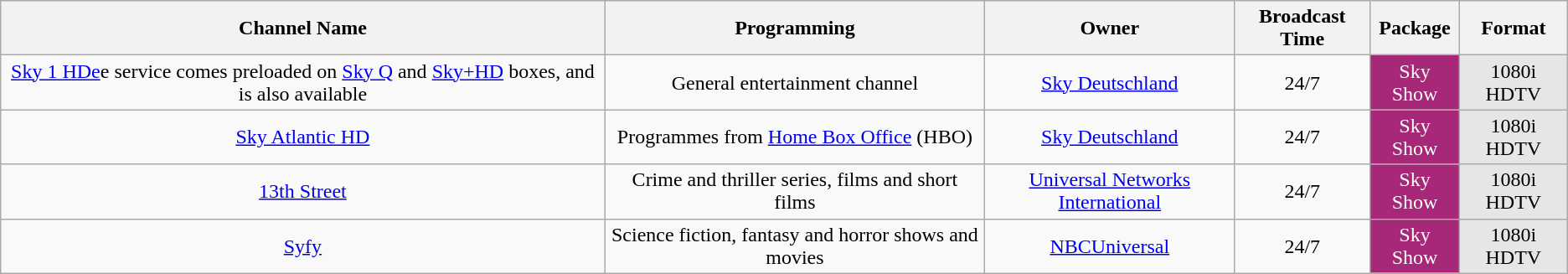<table class="wikitable" style="text-align:center">
<tr>
<th>Channel Name</th>
<th>Programming</th>
<th>Owner</th>
<th>Broadcast Time</th>
<th>Package</th>
<th>Format</th>
</tr>
<tr>
<td><a href='#'>Sky 1 HDe</a>e service comes preloaded on <a href='#'>Sky Q</a> and <a href='#'>Sky+HD</a> boxes, and is also available</td>
<td>General entertainment channel</td>
<td><a href='#'>Sky Deutschland</a></td>
<td>24/7</td>
<td style="background-color:#A72879;color:white">Sky Show</td>
<td style="background-color:#E6E6E6;">1080i HDTV</td>
</tr>
<tr>
<td><a href='#'>Sky Atlantic HD</a></td>
<td>Programmes from <a href='#'>Home Box Office</a> (HBO)</td>
<td><a href='#'>Sky Deutschland</a></td>
<td>24/7</td>
<td style="background-color:#A72879;color:white">Sky Show</td>
<td style="background-color:#E6E6E6;">1080i HDTV</td>
</tr>
<tr>
<td><a href='#'>13th Street</a></td>
<td>Crime and thriller series, films and short films</td>
<td><a href='#'>Universal Networks International</a></td>
<td>24/7</td>
<td style="background-color:#A72879;color:white">Sky Show</td>
<td style="background-color:#E6E6E6;">1080i HDTV</td>
</tr>
<tr>
<td><a href='#'>Syfy</a></td>
<td>Science fiction, fantasy and horror shows and movies</td>
<td><a href='#'>NBCUniversal</a></td>
<td>24/7</td>
<td style="background-color:#A72879;color:white">Sky Show</td>
<td style="background-color:#E6E6E6;">1080i HDTV</td>
</tr>
</table>
